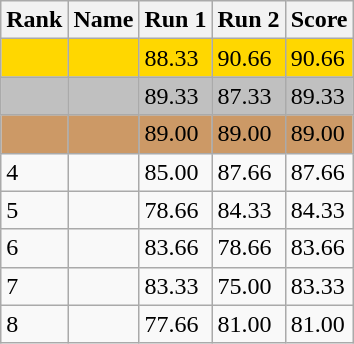<table class="wikitable">
<tr>
<th>Rank</th>
<th>Name</th>
<th>Run 1</th>
<th>Run 2</th>
<th>Score</th>
</tr>
<tr style="background:gold;">
<td></td>
<td></td>
<td>88.33</td>
<td>90.66</td>
<td>90.66</td>
</tr>
<tr style="background:silver;">
<td></td>
<td></td>
<td>89.33</td>
<td>87.33</td>
<td>89.33</td>
</tr>
<tr style="background:#CC9966;">
<td></td>
<td></td>
<td>89.00</td>
<td>89.00</td>
<td>89.00</td>
</tr>
<tr>
<td>4</td>
<td></td>
<td>85.00</td>
<td>87.66</td>
<td>87.66</td>
</tr>
<tr>
<td>5</td>
<td></td>
<td>78.66</td>
<td>84.33</td>
<td>84.33</td>
</tr>
<tr>
<td>6</td>
<td></td>
<td>83.66</td>
<td>78.66</td>
<td>83.66</td>
</tr>
<tr>
<td>7</td>
<td></td>
<td>83.33</td>
<td>75.00</td>
<td>83.33</td>
</tr>
<tr>
<td>8</td>
<td></td>
<td>77.66</td>
<td>81.00</td>
<td>81.00</td>
</tr>
</table>
